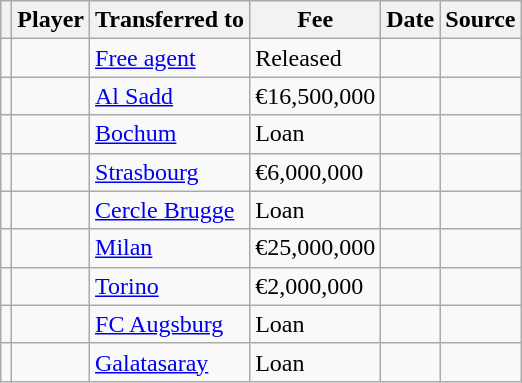<table class="wikitable plainrowheaders sortable">
<tr>
<th></th>
<th scope="col">Player</th>
<th>Transferred to</th>
<th style="width: 80px;">Fee</th>
<th scope="col">Date</th>
<th scope="col">Source</th>
</tr>
<tr>
<td align="center"></td>
<td></td>
<td><a href='#'>Free agent</a></td>
<td>Released</td>
<td></td>
<td></td>
</tr>
<tr>
<td align="center"></td>
<td></td>
<td> <a href='#'>Al Sadd</a></td>
<td>€16,500,000</td>
<td></td>
<td></td>
</tr>
<tr>
<td align="center"></td>
<td></td>
<td> <a href='#'>Bochum</a></td>
<td>Loan</td>
<td></td>
<td></td>
</tr>
<tr>
<td align="center"></td>
<td></td>
<td> <a href='#'>Strasbourg</a></td>
<td>€6,000,000</td>
<td></td>
<td></td>
</tr>
<tr>
<td align="center"></td>
<td></td>
<td> <a href='#'>Cercle Brugge</a></td>
<td>Loan</td>
<td></td>
<td></td>
</tr>
<tr>
<td align="center"></td>
<td></td>
<td> <a href='#'>Milan</a></td>
<td>€25,000,000</td>
<td></td>
<td></td>
</tr>
<tr>
<td align="center"></td>
<td></td>
<td> <a href='#'>Torino</a></td>
<td>€2,000,000</td>
<td></td>
<td></td>
</tr>
<tr>
<td align="center"></td>
<td></td>
<td> <a href='#'>FC Augsburg</a></td>
<td>Loan</td>
<td></td>
<td></td>
</tr>
<tr>
<td align="center"></td>
<td></td>
<td> <a href='#'>Galatasaray</a></td>
<td>Loan</td>
<td></td>
<td></td>
</tr>
</table>
